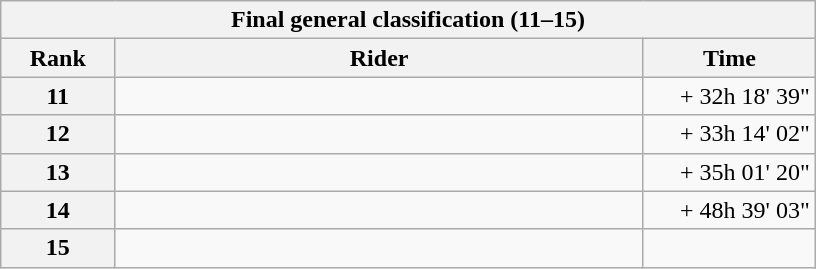<table class="collapsible collapsed wikitable noprint" style="width:34em;margin-top:-1px;">
<tr>
<th colspan=3>Final general classification (11–15)</th>
</tr>
<tr>
<th width=30>Rank</th>
<th width=200>Rider</th>
<th width=60>Time</th>
</tr>
<tr>
<th scope="row">11</th>
<td></td>
<td style="text-align:right;">+ 32h 18' 39"</td>
</tr>
<tr>
<th scope="row">12</th>
<td></td>
<td style="text-align:right;">+ 33h 14' 02"</td>
</tr>
<tr>
<th scope="row">13</th>
<td></td>
<td style="text-align:right;">+ 35h 01' 20"</td>
</tr>
<tr>
<th scope="row">14</th>
<td></td>
<td style="text-align:right;">+ 48h 39' 03"</td>
</tr>
<tr>
<th scope="row">15</th>
<td></td>
<td style="text-align:right;"></td>
</tr>
</table>
